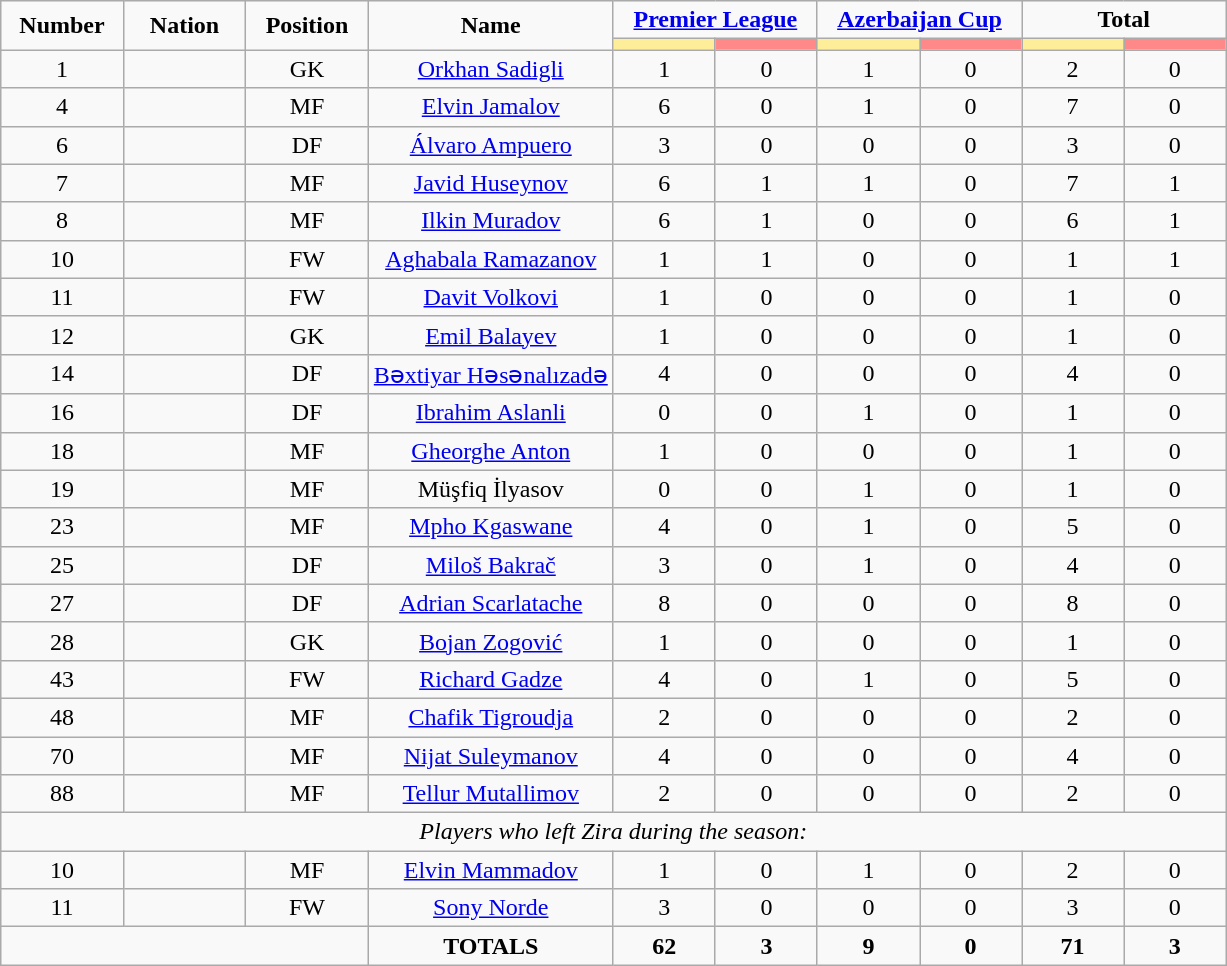<table class="wikitable" style="font-size: 100%; text-align: center;">
<tr>
<td rowspan="2" width="10%" align="center"><strong>Number</strong></td>
<td rowspan="2" width="10%" align="center"><strong>Nation</strong></td>
<td rowspan="2" width="10%" align="center"><strong>Position</strong></td>
<td rowspan="2" width="20%" align="center"><strong>Name</strong></td>
<td colspan="2" align="center"><strong><a href='#'>Premier League</a></strong></td>
<td colspan="2" align="center"><strong><a href='#'>Azerbaijan Cup</a></strong></td>
<td colspan="2" align="center"><strong>Total</strong></td>
</tr>
<tr>
<th width=60 style="background: #FFEE99"></th>
<th width=60 style="background: #FF8888"></th>
<th width=60 style="background: #FFEE99"></th>
<th width=60 style="background: #FF8888"></th>
<th width=60 style="background: #FFEE99"></th>
<th width=60 style="background: #FF8888"></th>
</tr>
<tr>
<td>1</td>
<td></td>
<td>GK</td>
<td><a href='#'>Orkhan Sadigli</a></td>
<td>1</td>
<td>0</td>
<td>1</td>
<td>0</td>
<td>2</td>
<td>0</td>
</tr>
<tr>
<td>4</td>
<td></td>
<td>MF</td>
<td><a href='#'>Elvin Jamalov</a></td>
<td>6</td>
<td>0</td>
<td>1</td>
<td>0</td>
<td>7</td>
<td>0</td>
</tr>
<tr>
<td>6</td>
<td></td>
<td>DF</td>
<td><a href='#'>Álvaro Ampuero</a></td>
<td>3</td>
<td>0</td>
<td>0</td>
<td>0</td>
<td>3</td>
<td>0</td>
</tr>
<tr>
<td>7</td>
<td></td>
<td>MF</td>
<td><a href='#'>Javid Huseynov</a></td>
<td>6</td>
<td>1</td>
<td>1</td>
<td>0</td>
<td>7</td>
<td>1</td>
</tr>
<tr>
<td>8</td>
<td></td>
<td>MF</td>
<td><a href='#'>Ilkin Muradov</a></td>
<td>6</td>
<td>1</td>
<td>0</td>
<td>0</td>
<td>6</td>
<td>1</td>
</tr>
<tr>
<td>10</td>
<td></td>
<td>FW</td>
<td><a href='#'>Aghabala Ramazanov</a></td>
<td>1</td>
<td>1</td>
<td>0</td>
<td>0</td>
<td>1</td>
<td>1</td>
</tr>
<tr>
<td>11</td>
<td></td>
<td>FW</td>
<td><a href='#'>Davit Volkovi</a></td>
<td>1</td>
<td>0</td>
<td>0</td>
<td>0</td>
<td>1</td>
<td>0</td>
</tr>
<tr>
<td>12</td>
<td></td>
<td>GK</td>
<td><a href='#'>Emil Balayev</a></td>
<td>1</td>
<td>0</td>
<td>0</td>
<td>0</td>
<td>1</td>
<td>0</td>
</tr>
<tr>
<td>14</td>
<td></td>
<td>DF</td>
<td><a href='#'>Bəxtiyar Həsənalızadə</a></td>
<td>4</td>
<td>0</td>
<td>0</td>
<td>0</td>
<td>4</td>
<td>0</td>
</tr>
<tr>
<td>16</td>
<td></td>
<td>DF</td>
<td><a href='#'>Ibrahim Aslanli</a></td>
<td>0</td>
<td>0</td>
<td>1</td>
<td>0</td>
<td>1</td>
<td>0</td>
</tr>
<tr>
<td>18</td>
<td></td>
<td>MF</td>
<td><a href='#'>Gheorghe Anton</a></td>
<td>1</td>
<td>0</td>
<td>0</td>
<td>0</td>
<td>1</td>
<td>0</td>
</tr>
<tr>
<td>19</td>
<td></td>
<td>MF</td>
<td>Müşfiq İlyasov</td>
<td>0</td>
<td>0</td>
<td>1</td>
<td>0</td>
<td>1</td>
<td>0</td>
</tr>
<tr>
<td>23</td>
<td></td>
<td>MF</td>
<td><a href='#'>Mpho Kgaswane</a></td>
<td>4</td>
<td>0</td>
<td>1</td>
<td>0</td>
<td>5</td>
<td>0</td>
</tr>
<tr>
<td>25</td>
<td></td>
<td>DF</td>
<td><a href='#'>Miloš Bakrač</a></td>
<td>3</td>
<td>0</td>
<td>1</td>
<td>0</td>
<td>4</td>
<td>0</td>
</tr>
<tr>
<td>27</td>
<td></td>
<td>DF</td>
<td><a href='#'>Adrian Scarlatache</a></td>
<td>8</td>
<td>0</td>
<td>0</td>
<td>0</td>
<td>8</td>
<td>0</td>
</tr>
<tr>
<td>28</td>
<td></td>
<td>GK</td>
<td><a href='#'>Bojan Zogović</a></td>
<td>1</td>
<td>0</td>
<td>0</td>
<td>0</td>
<td>1</td>
<td>0</td>
</tr>
<tr>
<td>43</td>
<td></td>
<td>FW</td>
<td><a href='#'>Richard Gadze</a></td>
<td>4</td>
<td>0</td>
<td>1</td>
<td>0</td>
<td>5</td>
<td>0</td>
</tr>
<tr>
<td>48</td>
<td></td>
<td>MF</td>
<td><a href='#'>Chafik Tigroudja</a></td>
<td>2</td>
<td>0</td>
<td>0</td>
<td>0</td>
<td>2</td>
<td>0</td>
</tr>
<tr>
<td>70</td>
<td></td>
<td>MF</td>
<td><a href='#'>Nijat Suleymanov</a></td>
<td>4</td>
<td>0</td>
<td>0</td>
<td>0</td>
<td>4</td>
<td>0</td>
</tr>
<tr>
<td>88</td>
<td></td>
<td>MF</td>
<td><a href='#'>Tellur Mutallimov</a></td>
<td>2</td>
<td>0</td>
<td>0</td>
<td>0</td>
<td>2</td>
<td>0</td>
</tr>
<tr>
<td colspan="14"><em>Players who left Zira during the season:</em></td>
</tr>
<tr>
<td>10</td>
<td></td>
<td>MF</td>
<td><a href='#'>Elvin Mammadov</a></td>
<td>1</td>
<td>0</td>
<td>1</td>
<td>0</td>
<td>2</td>
<td>0</td>
</tr>
<tr>
<td>11</td>
<td></td>
<td>FW</td>
<td><a href='#'>Sony Norde</a></td>
<td>3</td>
<td>0</td>
<td>0</td>
<td>0</td>
<td>3</td>
<td>0</td>
</tr>
<tr>
<td colspan="3"></td>
<td><strong>TOTALS</strong></td>
<td><strong>62</strong></td>
<td><strong>3</strong></td>
<td><strong>9</strong></td>
<td><strong>0</strong></td>
<td><strong>71</strong></td>
<td><strong>3</strong></td>
</tr>
</table>
